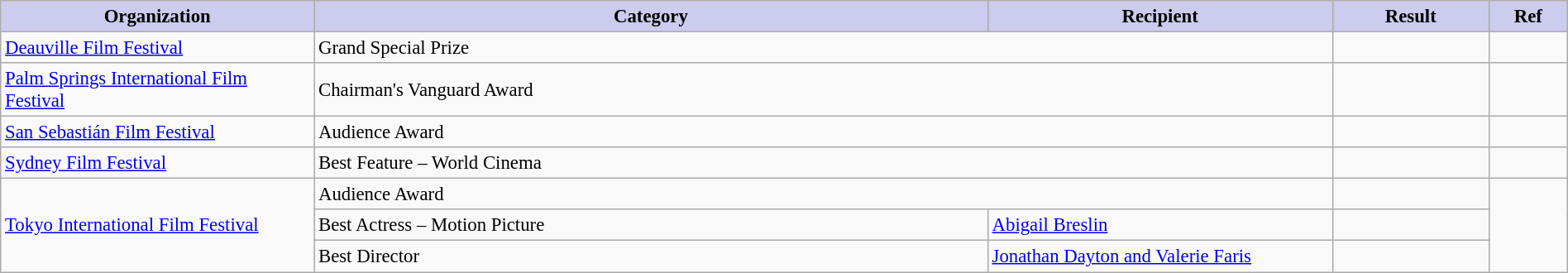<table class="wikitable" style="font-size: 95%;" width="100%">
<tr align="center">
<th style="background:#CCCCEE;" width="20%">Organization</th>
<th style="background:#CCCCEE;" width="43%">Category</th>
<th style="background:#CCCCEE;" width="22%">Recipient</th>
<th style="background:#CCCCEE;" width="10%">Result</th>
<th style="background:#CCCCEE;" width="5%">Ref</th>
</tr>
<tr>
<td><a href='#'>Deauville Film Festival</a></td>
<td colspan="2">Grand Special Prize</td>
<td></td>
<td align="center"></td>
</tr>
<tr>
<td><a href='#'>Palm Springs International Film Festival</a></td>
<td colspan="2">Chairman's Vanguard Award</td>
<td></td>
<td align="center"></td>
</tr>
<tr>
<td><a href='#'>San Sebastián Film Festival</a></td>
<td colspan="2">Audience Award</td>
<td></td>
<td align="center"></td>
</tr>
<tr>
<td><a href='#'>Sydney Film Festival</a></td>
<td colspan="2">Best Feature – World Cinema</td>
<td></td>
<td align="center"></td>
</tr>
<tr>
<td rowspan="3"><a href='#'>Tokyo International Film Festival</a></td>
<td colspan="2">Audience Award</td>
<td></td>
<td rowspan="3" align="center"></td>
</tr>
<tr>
<td>Best Actress – Motion Picture</td>
<td><a href='#'>Abigail Breslin</a></td>
<td></td>
</tr>
<tr>
<td>Best Director</td>
<td><a href='#'>Jonathan Dayton and Valerie Faris</a></td>
<td></td>
</tr>
</table>
